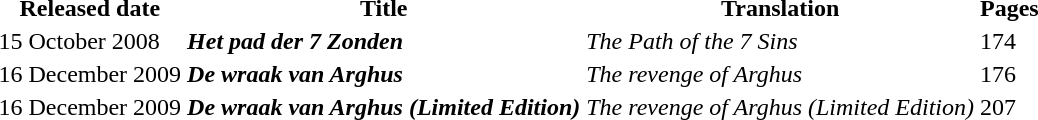<table class="sortable">
<tr>
<th>Released date</th>
<th>Title</th>
<th>Translation</th>
<th>Pages</th>
</tr>
<tr>
<td>15 October 2008</td>
<td><strong><em>Het pad der 7 Zonden</em></strong></td>
<td><em>The Path of the 7 Sins</em></td>
<td>174</td>
</tr>
<tr>
<td>16 December 2009</td>
<td><strong><em>De wraak van Arghus</em></strong></td>
<td><em>The revenge of Arghus</em></td>
<td>176</td>
</tr>
<tr>
<td>16 December 2009</td>
<td><strong><em>De wraak van Arghus (Limited Edition)</em></strong></td>
<td><em>The revenge of Arghus (Limited Edition)</em></td>
<td>207</td>
</tr>
</table>
